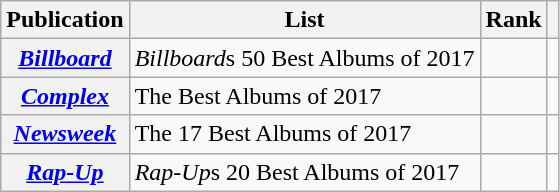<table class="wikitable sortable plainrowheaders" style="border:none; margin:0;">
<tr>
<th scope="col">Publication</th>
<th scope="col" class="unsortable">List</th>
<th scope="col" data-sort-type="number">Rank</th>
<th scope="col" class="unsortable"></th>
</tr>
<tr>
<th scope="row"><em><a href='#'>Billboard</a></em></th>
<td><em>Billboard</em>s 50 Best Albums of 2017</td>
<td></td>
<td></td>
</tr>
<tr>
<th scope="row"><em><a href='#'>Complex</a></em></th>
<td>The Best Albums of 2017</td>
<td></td>
<td></td>
</tr>
<tr>
<th scope="row"><em><a href='#'>Newsweek</a></em></th>
<td>The 17 Best Albums of 2017</td>
<td></td>
<td></td>
</tr>
<tr>
<th scope="row"><em><a href='#'>Rap-Up</a></em></th>
<td><em>Rap-Up</em>s 20 Best Albums of 2017</td>
<td></td>
<td></td>
</tr>
</table>
